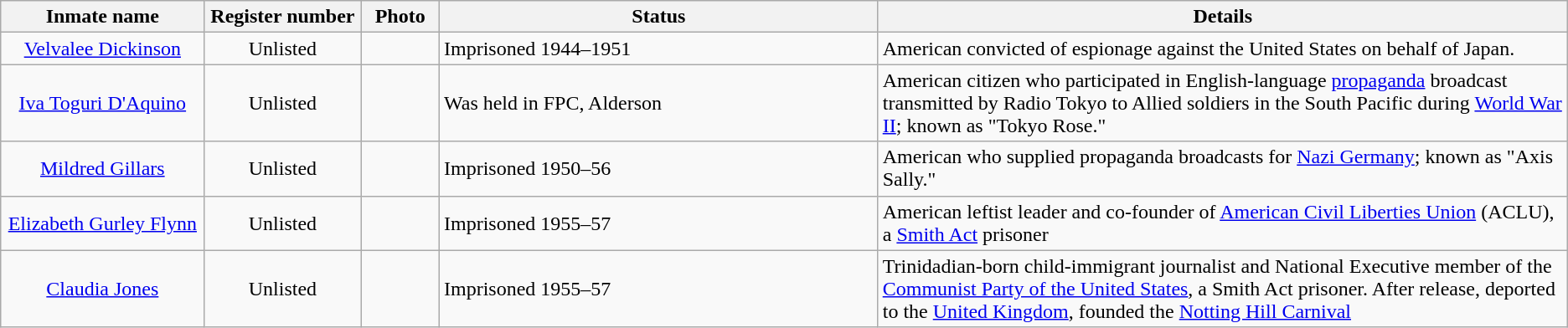<table class="wikitable sortable">
<tr>
<th width=13%>Inmate name</th>
<th width=10%>Register number</th>
<th width=5%>Photo</th>
<th width=28%>Status</th>
<th width=49%>Details</th>
</tr>
<tr>
<td style="text-align:center;"><a href='#'>Velvalee Dickinson</a></td>
<td style="text-align:center;">Unlisted</td>
<td></td>
<td>Imprisoned 1944–1951</td>
<td>American convicted of espionage against the United States on behalf of Japan.</td>
</tr>
<tr>
<td style="text-align:center;"><a href='#'>Iva Toguri D'Aquino</a></td>
<td style="text-align:center;">Unlisted</td>
<td></td>
<td>Was held in FPC, Alderson</td>
<td>American citizen who participated in English-language <a href='#'>propaganda</a> broadcast transmitted by Radio Tokyo to Allied soldiers in the South Pacific during <a href='#'>World War II</a>; known as "Tokyo Rose."</td>
</tr>
<tr>
<td style="text-align:center;"><a href='#'>Mildred Gillars</a></td>
<td style="text-align:center;">Unlisted</td>
<td></td>
<td>Imprisoned 1950–56</td>
<td>American who supplied propaganda broadcasts for <a href='#'>Nazi Germany</a>; known as "Axis Sally."</td>
</tr>
<tr>
<td style="text-align:center;"><a href='#'>Elizabeth Gurley Flynn</a></td>
<td style="text-align:center;">Unlisted</td>
<td></td>
<td>Imprisoned 1955–57</td>
<td>American leftist leader and co-founder of <a href='#'>American Civil Liberties Union</a> (ACLU), a <a href='#'>Smith Act</a> prisoner</td>
</tr>
<tr>
<td style="text-align:center;"><a href='#'>Claudia Jones</a></td>
<td style="text-align:center;">Unlisted</td>
<td></td>
<td>Imprisoned 1955–57</td>
<td>Trinidadian-born child-immigrant journalist and National Executive member of the <a href='#'>Communist Party of the United States</a>, a Smith Act prisoner. After release, deported to the <a href='#'>United Kingdom</a>, founded the <a href='#'>Notting Hill Carnival</a></td>
</tr>
</table>
